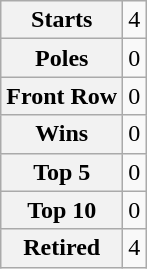<table class="wikitable" style="text-align:center">
<tr>
<th>Starts</th>
<td>4</td>
</tr>
<tr>
<th>Poles</th>
<td>0</td>
</tr>
<tr>
<th>Front Row</th>
<td>0</td>
</tr>
<tr>
<th>Wins</th>
<td>0</td>
</tr>
<tr>
<th>Top 5</th>
<td>0</td>
</tr>
<tr>
<th>Top 10</th>
<td>0</td>
</tr>
<tr>
<th>Retired</th>
<td>4</td>
</tr>
</table>
